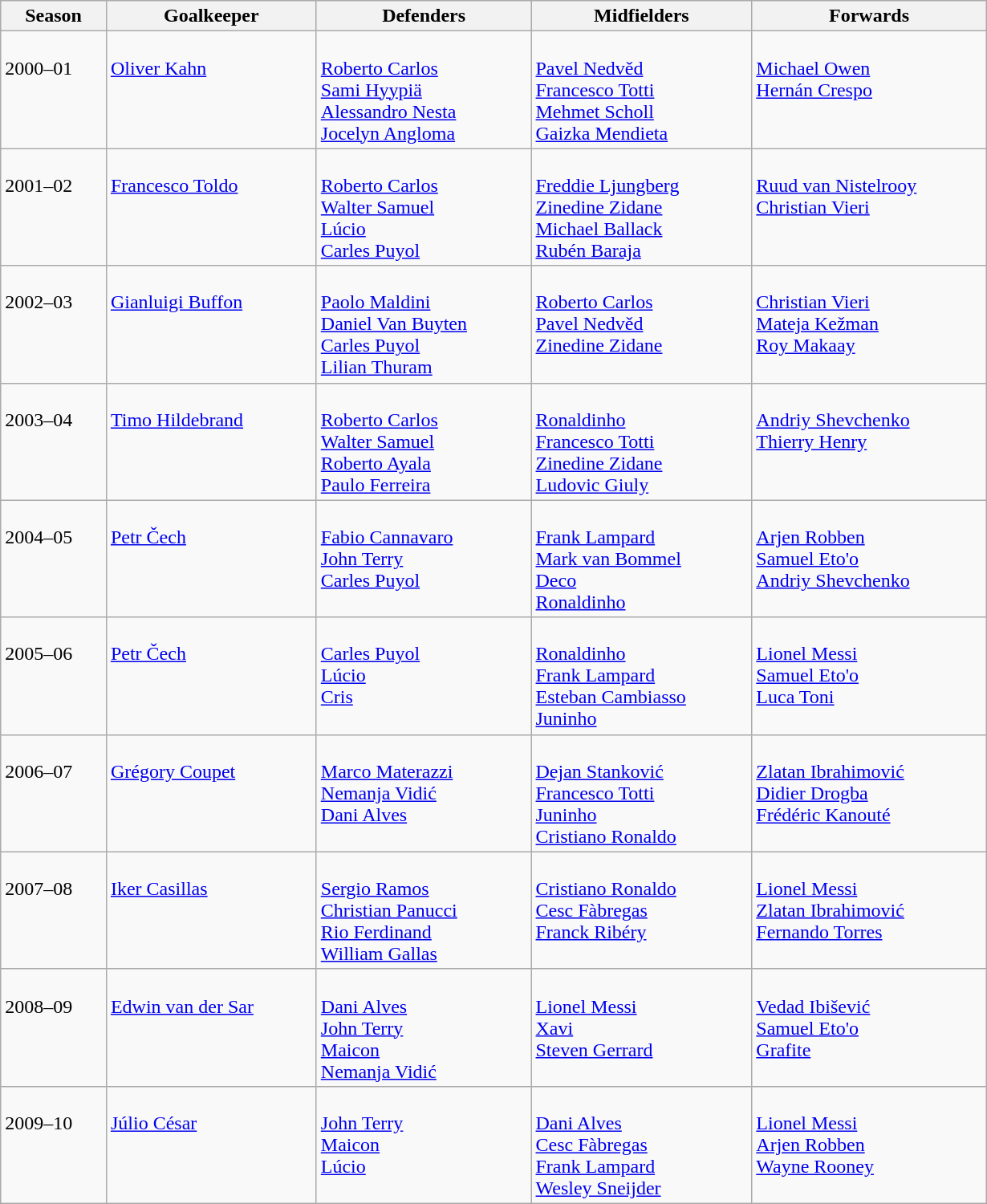<table class="wikitable" width="820">
<tr>
<th>Season</th>
<th>Goalkeeper</th>
<th>Defenders</th>
<th>Midfielders</th>
<th>Forwards</th>
</tr>
<tr>
<td valign=top><br>2000–01</td>
<td valign=top><br> <a href='#'>Oliver Kahn</a></td>
<td valign=top><br> <a href='#'>Roberto Carlos</a><br>
 <a href='#'>Sami Hyypiä</a><br>
 <a href='#'>Alessandro Nesta</a><br>
 <a href='#'>Jocelyn Angloma</a></td>
<td valign=top><br> <a href='#'>Pavel Nedvěd</a><br>
 <a href='#'>Francesco Totti</a><br>
 <a href='#'>Mehmet Scholl</a><br>
 <a href='#'>Gaizka Mendieta</a></td>
<td valign=top><br> <a href='#'>Michael Owen</a><br>
 <a href='#'>Hernán Crespo</a></td>
</tr>
<tr>
<td valign=top><br>2001–02</td>
<td valign=top><br> <a href='#'>Francesco Toldo</a></td>
<td valign=top><br> <a href='#'>Roberto Carlos</a><br>
 <a href='#'>Walter Samuel</a><br>
 <a href='#'>Lúcio</a><br>
 <a href='#'>Carles Puyol</a></td>
<td valign=top><br> <a href='#'>Freddie Ljungberg</a><br>
 <a href='#'>Zinedine Zidane</a><br>
 <a href='#'>Michael Ballack</a><br>
 <a href='#'>Rubén Baraja</a></td>
<td valign=top><br> <a href='#'>Ruud van Nistelrooy</a><br>
 <a href='#'>Christian Vieri</a></td>
</tr>
<tr>
<td valign=top><br>2002–03</td>
<td valign=top><br> <a href='#'>Gianluigi Buffon</a></td>
<td valign=top><br> <a href='#'>Paolo Maldini</a><br>
 <a href='#'>Daniel Van Buyten</a><br>
 <a href='#'>Carles Puyol</a><br>
 <a href='#'>Lilian Thuram</a></td>
<td valign=top><br> <a href='#'>Roberto Carlos</a><br>
 <a href='#'>Pavel Nedvěd</a><br>
 <a href='#'>Zinedine Zidane</a></td>
<td valign=top><br> <a href='#'>Christian Vieri</a><br>
 <a href='#'>Mateja Kežman</a><br>
 <a href='#'>Roy Makaay</a></td>
</tr>
<tr>
<td valign=top><br>2003–04</td>
<td valign=top><br> <a href='#'>Timo Hildebrand</a></td>
<td valign=top><br> <a href='#'>Roberto Carlos</a><br>
 <a href='#'>Walter Samuel</a><br>
 <a href='#'>Roberto Ayala</a><br>
 <a href='#'>Paulo Ferreira</a></td>
<td valign=top><br> <a href='#'>Ronaldinho</a><br>
 <a href='#'>Francesco Totti</a><br>
 <a href='#'>Zinedine Zidane</a><br>
 <a href='#'>Ludovic Giuly</a></td>
<td valign=top><br> <a href='#'>Andriy Shevchenko</a><br>
 <a href='#'>Thierry Henry</a></td>
</tr>
<tr>
<td valign=top><br>2004–05</td>
<td valign=top><br> <a href='#'>Petr Čech</a></td>
<td valign=top><br> <a href='#'>Fabio Cannavaro</a><br>
 <a href='#'>John Terry</a><br>
 <a href='#'>Carles Puyol</a></td>
<td valign=top><br> <a href='#'>Frank Lampard</a><br>
 <a href='#'>Mark van Bommel</a><br>
 <a href='#'>Deco</a><br>
 <a href='#'>Ronaldinho</a></td>
<td valign=top><br> <a href='#'>Arjen Robben</a><br>
 <a href='#'>Samuel Eto'o</a><br>
 <a href='#'>Andriy Shevchenko</a></td>
</tr>
<tr>
<td valign=top><br>2005–06</td>
<td valign=top><br> <a href='#'>Petr Čech</a></td>
<td valign=top><br> <a href='#'>Carles Puyol</a><br>
 <a href='#'>Lúcio</a><br>
 <a href='#'>Cris</a></td>
<td valign=top><br> <a href='#'>Ronaldinho</a><br>
 <a href='#'>Frank Lampard</a><br>
 <a href='#'>Esteban Cambiasso</a><br>
 <a href='#'>Juninho</a></td>
<td valign=top><br> <a href='#'>Lionel Messi</a><br>
 <a href='#'>Samuel Eto'o</a><br>
 <a href='#'>Luca Toni</a></td>
</tr>
<tr>
<td valign=top><br>2006–07</td>
<td valign=top><br> <a href='#'>Grégory Coupet</a></td>
<td valign=top><br> <a href='#'>Marco Materazzi</a><br>
 <a href='#'>Nemanja Vidić</a><br>
 <a href='#'>Dani Alves</a></td>
<td valign=top><br> <a href='#'>Dejan Stanković</a><br>
 <a href='#'>Francesco Totti</a><br>
 <a href='#'>Juninho</a><br>
 <a href='#'>Cristiano Ronaldo</a></td>
<td valign=top><br> <a href='#'>Zlatan Ibrahimović</a><br>
 <a href='#'>Didier Drogba</a><br>
 <a href='#'>Frédéric Kanouté</a></td>
</tr>
<tr>
<td valign=top><br>2007–08</td>
<td valign=top><br> <a href='#'>Iker Casillas</a></td>
<td valign=top><br> <a href='#'>Sergio Ramos</a><br>
 <a href='#'>Christian Panucci</a><br>
 <a href='#'>Rio Ferdinand</a><br>
 <a href='#'>William Gallas</a></td>
<td valign=top><br> <a href='#'>Cristiano Ronaldo</a><br>
 <a href='#'>Cesc Fàbregas</a><br>
 <a href='#'>Franck Ribéry</a></td>
<td valign=top><br> <a href='#'>Lionel Messi</a><br>
 <a href='#'>Zlatan Ibrahimović</a><br>
 <a href='#'>Fernando Torres</a></td>
</tr>
<tr>
<td valign=top><br>2008–09</td>
<td valign=top><br> <a href='#'>Edwin van der Sar</a></td>
<td valign=top><br> <a href='#'>Dani Alves</a><br>
 <a href='#'>John Terry</a><br>
 <a href='#'>Maicon</a><br>
 <a href='#'>Nemanja Vidić</a></td>
<td valign=top><br> <a href='#'>Lionel Messi</a><br>
 <a href='#'>Xavi</a><br>
 <a href='#'>Steven Gerrard</a></td>
<td valign=top><br> <a href='#'>Vedad Ibišević</a><br>
 <a href='#'>Samuel Eto'o</a><br>
 <a href='#'>Grafite</a></td>
</tr>
<tr>
<td valign=top><br>2009–10<br></td>
<td valign=top><br> <a href='#'>Júlio César</a></td>
<td valign=top><br> <a href='#'>John Terry</a><br>
 <a href='#'>Maicon</a><br>
 <a href='#'>Lúcio</a></td>
<td valign=top><br> <a href='#'>Dani Alves</a><br>
 <a href='#'>Cesc Fàbregas</a><br>
 <a href='#'>Frank Lampard</a><br>
 <a href='#'>Wesley Sneijder</a></td>
<td valign=top><br> <a href='#'>Lionel Messi</a><br>
 <a href='#'>Arjen Robben</a><br>
 <a href='#'>Wayne Rooney</a></td>
</tr>
</table>
